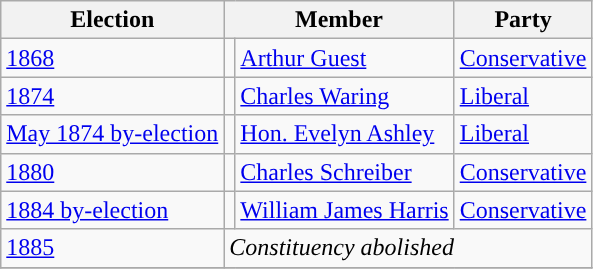<table class="wikitable">
<tr>
<th>Election</th>
<th colspan="2">Member</th>
<th>Party</th>
</tr>
<tr>
<td><a href='#'>1868</a></td>
<td style="color:inherit;background-color: "></td>
<td><a href='#'>Arthur Guest</a></td>
<td><a href='#'>Conservative</a></td>
</tr>
<tr>
<td><a href='#'>1874</a></td>
<td style="color:inherit;background-color: "></td>
<td><a href='#'>Charles Waring</a></td>
<td><a href='#'>Liberal</a></td>
</tr>
<tr>
<td><a href='#'>May 1874 by-election</a></td>
<td style="color:inherit;background-color: "></td>
<td><a href='#'>Hon. Evelyn Ashley</a></td>
<td><a href='#'>Liberal</a></td>
</tr>
<tr>
<td><a href='#'>1880</a></td>
<td style="color:inherit;background-color: "></td>
<td><a href='#'>Charles Schreiber</a></td>
<td><a href='#'>Conservative</a></td>
</tr>
<tr>
<td><a href='#'>1884 by-election</a></td>
<td style="color:inherit;background-color: "></td>
<td><a href='#'>William James Harris</a></td>
<td><a href='#'>Conservative</a></td>
</tr>
<tr>
<td><a href='#'>1885</a></td>
<td colspan="3"><em>Constituency abolished</em></td>
</tr>
<tr>
</tr>
</table>
